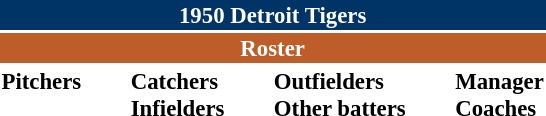<table class="toccolours" style="font-size: 95%;">
<tr>
<th colspan="10" style="background-color: #003366; color: white; text-align: center;">1950 Detroit Tigers</th>
</tr>
<tr>
<td colspan="10" style="background-color: #bd5d29; color: white; text-align: center;"><strong>Roster</strong></td>
</tr>
<tr>
<td valign="top"><strong>Pitchers</strong><br>











</td>
<td width="25px"></td>
<td valign="top"><strong>Catchers</strong><br>



<strong>Infielders</strong>






</td>
<td width="25px"></td>
<td valign="top"><strong>Outfielders</strong><br>




<strong>Other batters</strong>
</td>
<td width="25px"></td>
<td valign="top"><strong>Manager</strong><br>
<strong>Coaches</strong>


</td>
</tr>
</table>
